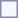<table style="border:1px solid #8888aa; background-color:#f7f8ff; padding:5px; font-size:95%; margin: 0px 12px 12px 0px;">
</table>
